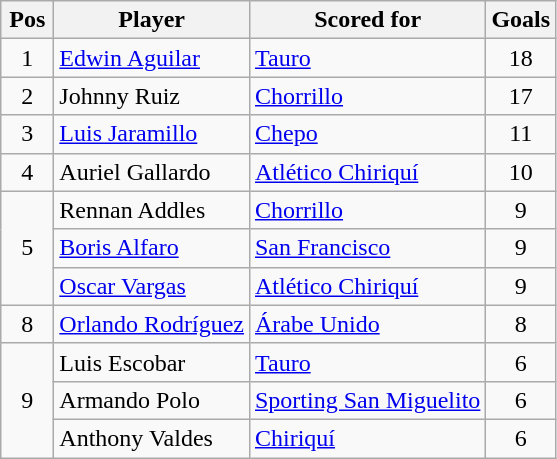<table class="wikitable">
<tr>
<th width=28>Pos</th>
<th>Player</th>
<th>Scored for</th>
<th>Goals</th>
</tr>
<tr>
<td align=center>1</td>
<td> <a href='#'>Edwin Aguilar</a></td>
<td><a href='#'>Tauro</a></td>
<td align=center>18</td>
</tr>
<tr>
<td align=center>2</td>
<td> Johnny Ruiz</td>
<td><a href='#'>Chorrillo</a></td>
<td align=center>17</td>
</tr>
<tr>
<td align=center>3</td>
<td> <a href='#'>Luis Jaramillo</a></td>
<td><a href='#'>Chepo</a></td>
<td align=center>11</td>
</tr>
<tr>
<td align=center>4</td>
<td> Auriel Gallardo</td>
<td><a href='#'>Atlético Chiriquí</a></td>
<td align=center>10</td>
</tr>
<tr>
<td align=center rowspan=3>5</td>
<td> Rennan Addles</td>
<td><a href='#'>Chorrillo</a></td>
<td align=center>9</td>
</tr>
<tr>
<td> <a href='#'>Boris Alfaro</a></td>
<td><a href='#'>San Francisco</a></td>
<td align=center>9</td>
</tr>
<tr>
<td> <a href='#'>Oscar Vargas</a></td>
<td><a href='#'>Atlético Chiriquí</a></td>
<td align=center>9</td>
</tr>
<tr>
<td align=center>8</td>
<td> <a href='#'>Orlando Rodríguez</a></td>
<td><a href='#'>Árabe Unido</a></td>
<td align=center>8</td>
</tr>
<tr>
<td align=center rowspan=3>9</td>
<td> Luis Escobar</td>
<td><a href='#'>Tauro</a></td>
<td align=center>6</td>
</tr>
<tr>
<td> Armando Polo</td>
<td><a href='#'>Sporting San Miguelito</a></td>
<td align=center>6</td>
</tr>
<tr>
<td> Anthony Valdes</td>
<td><a href='#'>Chiriquí</a></td>
<td align=center>6</td>
</tr>
</table>
